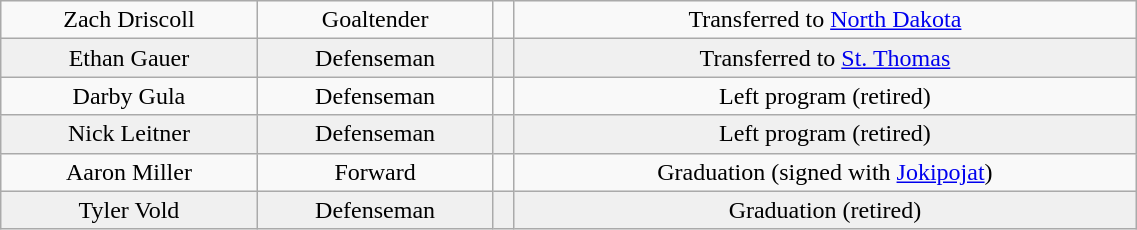<table class="wikitable" width="60%">
<tr align="center" bgcolor="">
<td>Zach Driscoll</td>
<td>Goaltender</td>
<td></td>
<td>Transferred to <a href='#'>North Dakota</a></td>
</tr>
<tr align="center" bgcolor="f0f0f0">
<td>Ethan Gauer</td>
<td>Defenseman</td>
<td></td>
<td>Transferred to <a href='#'>St. Thomas</a></td>
</tr>
<tr align="center" bgcolor="">
<td>Darby Gula</td>
<td>Defenseman</td>
<td></td>
<td>Left program (retired)</td>
</tr>
<tr align="center" bgcolor="f0f0f0">
<td>Nick Leitner</td>
<td>Defenseman</td>
<td></td>
<td>Left program (retired)</td>
</tr>
<tr align="center" bgcolor="">
<td>Aaron Miller</td>
<td>Forward</td>
<td></td>
<td>Graduation (signed with <a href='#'>Jokipojat</a>)</td>
</tr>
<tr align="center" bgcolor="f0f0f0">
<td>Tyler Vold</td>
<td>Defenseman</td>
<td></td>
<td>Graduation (retired)</td>
</tr>
</table>
